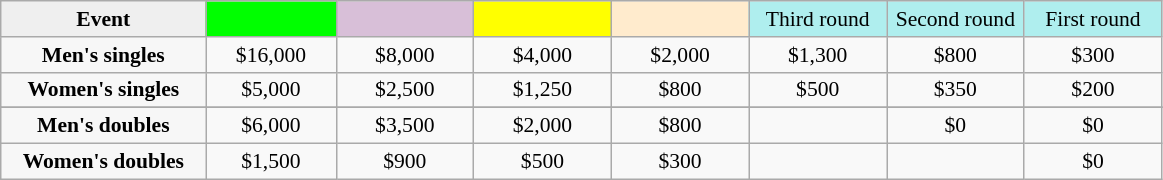<table class=wikitable style=font-size:90%;text-align:center>
<tr>
<td width=130 bgcolor=efefef><strong>Event</strong></td>
<td width=80 bgcolor=lime><strong></strong></td>
<td width=85 bgcolor=thistle></td>
<td width=85 bgcolor=ffff00></td>
<td width=85 bgcolor=ffebcd></td>
<td width=85 bgcolor=afeeee>Third round</td>
<td width=85 bgcolor=afeeee>Second round</td>
<td width=85 bgcolor=afeeee>First round</td>
</tr>
<tr>
<th style=background:#f7f7f7>Men's singles</th>
<td>$16,000</td>
<td>$8,000</td>
<td>$4,000</td>
<td>$2,000</td>
<td>$1,300</td>
<td>$800</td>
<td>$300</td>
</tr>
<tr>
<th style=background:#f7f7f7>Women's singles</th>
<td>$5,000</td>
<td>$2,500</td>
<td>$1,250</td>
<td>$800</td>
<td>$500</td>
<td>$350</td>
<td>$200</td>
</tr>
<tr>
</tr>
<tr>
<th style=background:#f7f7f7>Men's doubles</th>
<td>$6,000</td>
<td>$3,500</td>
<td>$2,000</td>
<td>$800</td>
<td></td>
<td>$0</td>
<td>$0</td>
</tr>
<tr>
<th style=background:#f7f7f7>Women's doubles</th>
<td>$1,500</td>
<td>$900</td>
<td>$500</td>
<td>$300</td>
<td></td>
<td></td>
<td>$0</td>
</tr>
</table>
